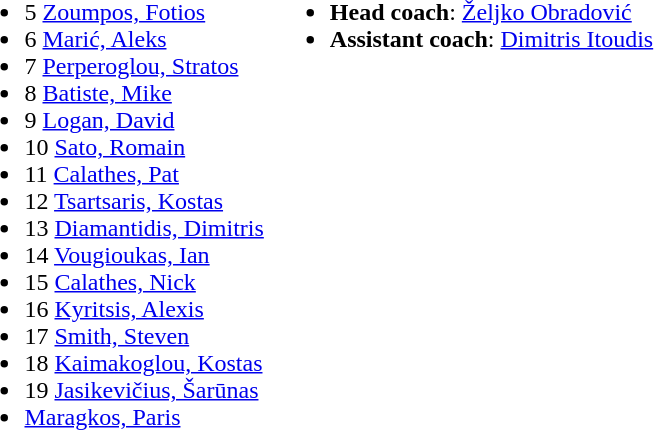<table>
<tr valign="top">
<td><br><ul><li>5  <a href='#'>Zoumpos, Fotios</a></li><li>6  <a href='#'>Marić, Aleks</a></li><li>7  <a href='#'>Perperoglou, Stratos</a></li><li>8  <a href='#'>Batiste, Mike</a></li><li>9  <a href='#'>Logan, David</a></li><li>10  <a href='#'>Sato, Romain</a></li><li>11  <a href='#'>Calathes, Pat</a></li><li>12  <a href='#'>Tsartsaris, Kostas</a></li><li>13  <a href='#'>Diamantidis, Dimitris</a></li><li>14  <a href='#'>Vougioukas, Ian</a></li><li>15  <a href='#'>Calathes, Nick</a></li><li>16  <a href='#'>Kyritsis, Alexis</a></li><li>17  <a href='#'>Smith, Steven</a></li><li>18  <a href='#'>Kaimakoglou, Kostas</a></li><li>19  <a href='#'>Jasikevičius, Šarūnas</a></li><li> <a href='#'>Maragkos, Paris</a></li></ul></td>
<td><br><ul><li><strong>Head coach</strong>:  <a href='#'>Željko Obradović</a></li><li><strong>Assistant coach</strong>:  <a href='#'>Dimitris Itoudis</a></li></ul></td>
</tr>
</table>
